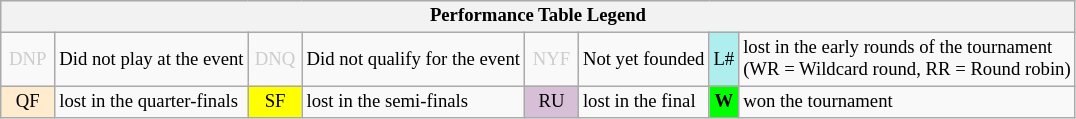<table class="wikitable" style="font-size:78%;">
<tr style="background:#efefef;">
<th colspan="8">Performance Table Legend</th>
</tr>
<tr>
<td style="color:#ccc; text-align:center; width:30px;">DNP</td>
<td>Did not play at the event</td>
<td style="color:#ccc; text-align:center; width:30px;">DNQ</td>
<td>Did not qualify for the event</td>
<td style="color:#ccc; text-align:center; width:30px;">NYF</td>
<td>Not yet founded</td>
<td style="text-align:center; background:#afeeee;">L#</td>
<td>lost in the early rounds of the tournament<br>(WR = Wildcard round, RR = Round robin)</td>
</tr>
<tr>
<td style="text-align:center; background:#ffebcd;">QF</td>
<td>lost in the quarter-finals</td>
<td style="text-align:center; background:yellow;">SF</td>
<td>lost in the semi-finals</td>
<td style="text-align:center; background:thistle;">RU</td>
<td>lost in the final</td>
<td style="text-align:center; background:#0f0;"><strong>W</strong></td>
<td>won the tournament</td>
</tr>
</table>
